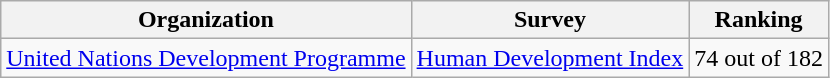<table class="wikitable">
<tr>
<th>Organization</th>
<th>Survey</th>
<th>Ranking</th>
</tr>
<tr>
<td><a href='#'>United Nations Development Programme</a></td>
<td><a href='#'>Human Development Index</a></td>
<td>74 out of 182</td>
</tr>
</table>
